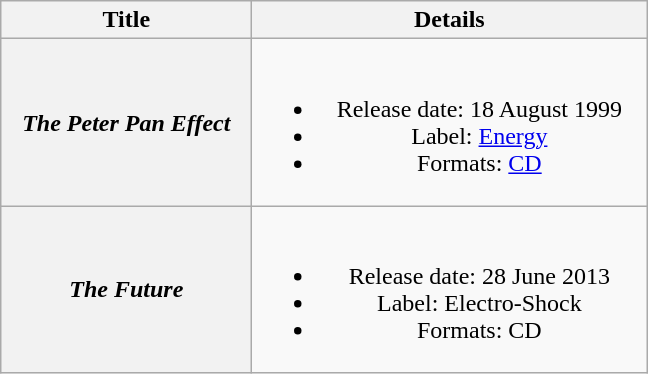<table class="wikitable plainrowheaders" style="text-align:center;">
<tr>
<th scope="col" style="width:10em;">Title</th>
<th scope="col" style="width:16em;">Details</th>
</tr>
<tr>
<th scope="row"><em>The Peter Pan Effect</em></th>
<td><br><ul><li>Release date: 18 August 1999</li><li>Label: <a href='#'>Energy</a></li><li>Formats: <a href='#'>CD</a></li></ul></td>
</tr>
<tr>
<th scope="row"><em>The Future</em></th>
<td><br><ul><li>Release date: 28 June 2013</li><li>Label: Electro-Shock</li><li>Formats: CD</li></ul></td>
</tr>
</table>
